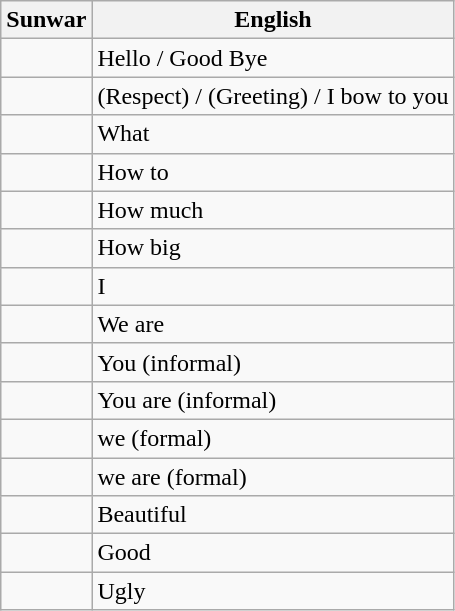<table class="wikitable mw-collapsible">
<tr>
<th>Sunwar</th>
<th>English</th>
</tr>
<tr>
<td></td>
<td>Hello / Good Bye</td>
</tr>
<tr>
<td></td>
<td>(Respect) / (Greeting) / I bow to you</td>
</tr>
<tr>
<td></td>
<td>What</td>
</tr>
<tr>
<td></td>
<td>How to</td>
</tr>
<tr>
<td></td>
<td>How much</td>
</tr>
<tr>
<td></td>
<td>How big</td>
</tr>
<tr>
<td></td>
<td>I</td>
</tr>
<tr>
<td></td>
<td>We are</td>
</tr>
<tr>
<td></td>
<td>You (informal)</td>
</tr>
<tr>
<td></td>
<td>You are (informal)</td>
</tr>
<tr>
<td></td>
<td>we (formal)</td>
</tr>
<tr>
<td></td>
<td>we are (formal)</td>
</tr>
<tr>
<td></td>
<td>Beautiful</td>
</tr>
<tr>
<td></td>
<td>Good</td>
</tr>
<tr>
<td></td>
<td>Ugly</td>
</tr>
</table>
